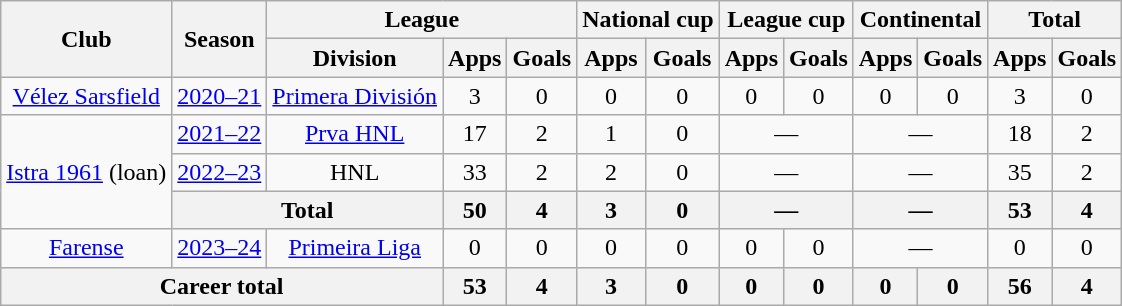<table class="wikitable" style="text-align:center">
<tr>
<th rowspan="2">Club</th>
<th rowspan="2">Season</th>
<th colspan="3">League</th>
<th colspan="2">National cup</th>
<th colspan="2">League cup</th>
<th colspan="2">Continental</th>
<th colspan="2">Total</th>
</tr>
<tr>
<th>Division</th>
<th>Apps</th>
<th>Goals</th>
<th>Apps</th>
<th>Goals</th>
<th>Apps</th>
<th>Goals</th>
<th>Apps</th>
<th>Goals</th>
<th>Apps</th>
<th>Goals</th>
</tr>
<tr>
<td rowspan="1"><a href='#'>Vélez Sarsfield</a></td>
<td><a href='#'>2020–21</a></td>
<td rowspan="1"><a href='#'>Primera División</a></td>
<td>3</td>
<td>0</td>
<td>0</td>
<td>0</td>
<td>0</td>
<td>0</td>
<td>0</td>
<td>0</td>
<td>3</td>
<td>0</td>
</tr>
<tr>
<td rowspan="3"><a href='#'>Istra 1961</a> (loan)</td>
<td><a href='#'>2021–22</a></td>
<td><a href='#'>Prva HNL</a></td>
<td>17</td>
<td>2</td>
<td>1</td>
<td>0</td>
<td colspan="2">—</td>
<td colspan="2">—</td>
<td>18</td>
<td>2</td>
</tr>
<tr>
<td><a href='#'>2022–23</a></td>
<td>HNL</td>
<td>33</td>
<td>2</td>
<td>2</td>
<td>0</td>
<td colspan="2">—</td>
<td colspan="2">—</td>
<td>35</td>
<td>2</td>
</tr>
<tr>
<th colspan="2">Total</th>
<th>50</th>
<th>4</th>
<th>3</th>
<th>0</th>
<th colspan="2">—</th>
<th colspan="2">—</th>
<th>53</th>
<th>4</th>
</tr>
<tr>
<td><a href='#'>Farense</a></td>
<td><a href='#'>2023–24</a></td>
<td><a href='#'>Primeira Liga</a></td>
<td>0</td>
<td>0</td>
<td>0</td>
<td>0</td>
<td>0</td>
<td>0</td>
<td colspan="2">—</td>
<td>0</td>
<td>0</td>
</tr>
<tr>
<th colspan="3">Career total</th>
<th>53</th>
<th>4</th>
<th>3</th>
<th>0</th>
<th>0</th>
<th>0</th>
<th>0</th>
<th>0</th>
<th>56</th>
<th>4</th>
</tr>
</table>
